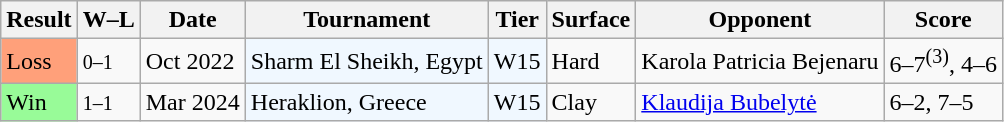<table class="sortable wikitable">
<tr>
<th>Result</th>
<th class="unsortable">W–L</th>
<th>Date</th>
<th>Tournament</th>
<th>Tier</th>
<th>Surface</th>
<th>Opponent</th>
<th class="unsortable">Score</th>
</tr>
<tr>
<td bgcolor=ffa07a>Loss</td>
<td><small>0–1</small></td>
<td>Oct 2022</td>
<td bgcolor=f0f8ff>Sharm El Sheikh, Egypt</td>
<td bgcolor=f0f8ff>W15</td>
<td>Hard</td>
<td> Karola Patricia Bejenaru</td>
<td>6–7<sup>(3)</sup>, 4–6</td>
</tr>
<tr>
<td bgcolor=98FB98>Win</td>
<td><small>1–1</small></td>
<td>Mar 2024</td>
<td bgcolor=f0f8ff>Heraklion, Greece</td>
<td bgcolor=f0f8ff>W15</td>
<td>Clay</td>
<td> <a href='#'>Klaudija Bubelytė</a></td>
<td>6–2, 7–5</td>
</tr>
</table>
